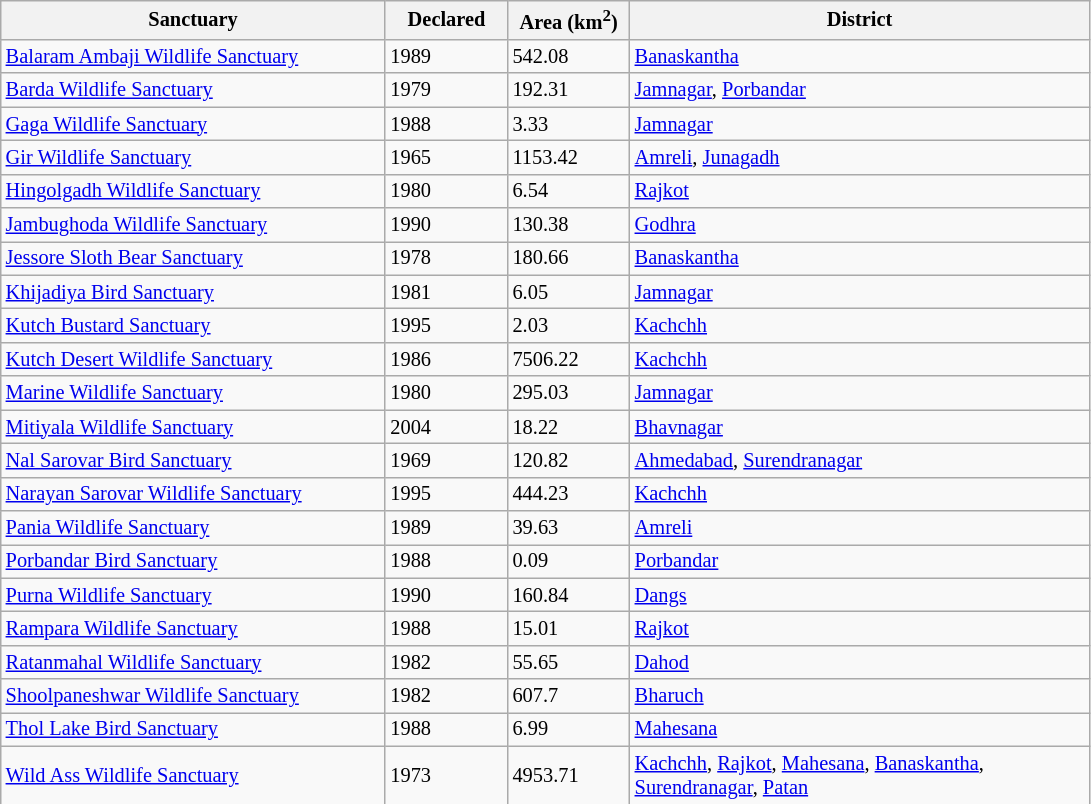<table class="wikitable sortable defaultcenter col1left col4left" style="font-size: 85%">
<tr>
<th scope="col" style="width: 250px;">Sanctuary</th>
<th scope="col" style="width: 75px;">Declared</th>
<th scope="col" style="width: 75px;">Area (km<sup>2</sup>)</th>
<th scope="col" style="width: 300px;">District</th>
</tr>
<tr>
<td><a href='#'>Balaram Ambaji Wildlife Sanctuary</a></td>
<td>1989</td>
<td>542.08</td>
<td><a href='#'>Banaskantha</a></td>
</tr>
<tr>
<td><a href='#'>Barda Wildlife Sanctuary</a></td>
<td>1979</td>
<td>192.31</td>
<td><a href='#'>Jamnagar</a>, <a href='#'>Porbandar</a></td>
</tr>
<tr>
<td><a href='#'>Gaga Wildlife Sanctuary</a></td>
<td>1988</td>
<td>3.33</td>
<td><a href='#'>Jamnagar</a></td>
</tr>
<tr>
<td><a href='#'>Gir Wildlife Sanctuary</a></td>
<td>1965</td>
<td>1153.42</td>
<td><a href='#'>Amreli</a>, <a href='#'>Junagadh</a></td>
</tr>
<tr>
<td><a href='#'>Hingolgadh Wildlife Sanctuary</a></td>
<td>1980</td>
<td>6.54</td>
<td><a href='#'>Rajkot</a></td>
</tr>
<tr>
<td><a href='#'>Jambughoda Wildlife Sanctuary</a></td>
<td>1990</td>
<td>130.38</td>
<td><a href='#'>Godhra</a></td>
</tr>
<tr>
<td><a href='#'>Jessore Sloth Bear Sanctuary</a></td>
<td>1978</td>
<td>180.66</td>
<td><a href='#'>Banaskantha</a></td>
</tr>
<tr>
<td><a href='#'>Khijadiya Bird Sanctuary</a></td>
<td>1981</td>
<td>6.05</td>
<td><a href='#'>Jamnagar</a></td>
</tr>
<tr>
<td><a href='#'>Kutch Bustard Sanctuary</a></td>
<td>1995</td>
<td>2.03</td>
<td><a href='#'>Kachchh</a></td>
</tr>
<tr>
<td><a href='#'>Kutch Desert Wildlife Sanctuary</a></td>
<td>1986</td>
<td>7506.22</td>
<td><a href='#'>Kachchh</a></td>
</tr>
<tr>
<td><a href='#'>Marine Wildlife Sanctuary</a></td>
<td>1980</td>
<td>295.03</td>
<td><a href='#'>Jamnagar</a></td>
</tr>
<tr>
<td><a href='#'>Mitiyala Wildlife Sanctuary</a></td>
<td>2004</td>
<td>18.22</td>
<td><a href='#'>Bhavnagar</a></td>
</tr>
<tr>
<td><a href='#'>Nal Sarovar Bird Sanctuary</a></td>
<td>1969</td>
<td>120.82</td>
<td><a href='#'>Ahmedabad</a>, <a href='#'>Surendranagar</a></td>
</tr>
<tr>
<td><a href='#'>Narayan Sarovar Wildlife Sanctuary</a></td>
<td>1995</td>
<td>444.23</td>
<td><a href='#'>Kachchh</a></td>
</tr>
<tr>
<td><a href='#'>Pania Wildlife Sanctuary</a></td>
<td>1989</td>
<td>39.63</td>
<td><a href='#'>Amreli</a></td>
</tr>
<tr>
<td><a href='#'>Porbandar Bird Sanctuary</a></td>
<td>1988</td>
<td>0.09</td>
<td><a href='#'>Porbandar</a></td>
</tr>
<tr>
<td><a href='#'>Purna Wildlife Sanctuary</a></td>
<td>1990</td>
<td>160.84</td>
<td><a href='#'>Dangs</a></td>
</tr>
<tr>
<td><a href='#'>Rampara Wildlife Sanctuary</a></td>
<td>1988</td>
<td>15.01</td>
<td><a href='#'>Rajkot</a></td>
</tr>
<tr>
<td><a href='#'>Ratanmahal Wildlife Sanctuary</a></td>
<td>1982</td>
<td>55.65</td>
<td><a href='#'>Dahod</a></td>
</tr>
<tr>
<td><a href='#'>Shoolpaneshwar Wildlife Sanctuary</a></td>
<td>1982</td>
<td>607.7</td>
<td><a href='#'>Bharuch</a></td>
</tr>
<tr>
<td><a href='#'>Thol Lake Bird Sanctuary</a></td>
<td>1988</td>
<td>6.99</td>
<td><a href='#'>Mahesana</a></td>
</tr>
<tr>
<td><a href='#'>Wild Ass Wildlife Sanctuary</a></td>
<td>1973</td>
<td>4953.71</td>
<td><a href='#'>Kachchh</a>, <a href='#'>Rajkot</a>, <a href='#'>Mahesana</a>, <a href='#'>Banaskantha</a>, <a href='#'>Surendranagar</a>, <a href='#'>Patan</a></td>
</tr>
</table>
